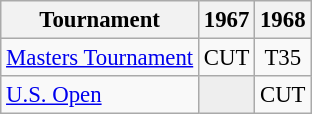<table class="wikitable" style="font-size:95%;text-align:center;">
<tr>
<th>Tournament</th>
<th>1967</th>
<th>1968</th>
</tr>
<tr>
<td align=left><a href='#'>Masters Tournament</a></td>
<td>CUT</td>
<td>T35</td>
</tr>
<tr>
<td align=left><a href='#'>U.S. Open</a></td>
<td style="background:#eeeeee;"></td>
<td>CUT</td>
</tr>
</table>
